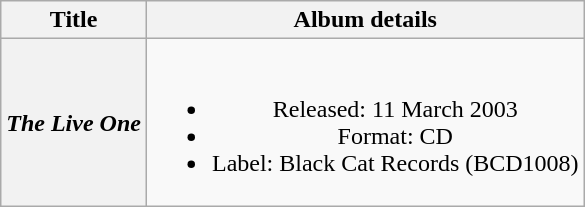<table class="wikitable plainrowheaders" style="text-align:center;" border="1">
<tr>
<th>Title</th>
<th>Album details</th>
</tr>
<tr>
<th scope="row"><em>The Live One</em></th>
<td><br><ul><li>Released: 11 March 2003</li><li>Format: CD</li><li>Label: Black Cat Records (BCD1008)</li></ul></td>
</tr>
</table>
